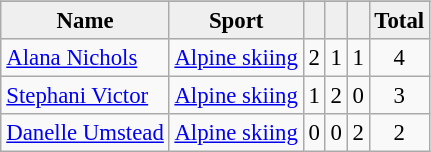<table class="wikitable sortable" style="font-size:95%" align="right">
<tr bgcolor="#efefef">
</tr>
<tr align="center" bgcolor="#efefef">
<td><strong>Name</strong></td>
<td><strong>Sport</strong></td>
<td class="unsortable"></td>
<td class="unsortable"></td>
<td class="unsortable"></td>
<td><strong>Total</strong></td>
</tr>
<tr align="center">
<td align="left"><a href='#'>Alana Nichols</a></td>
<td><a href='#'>Alpine skiing</a></td>
<td>2</td>
<td>1</td>
<td>1</td>
<td>4</td>
</tr>
<tr align="center">
<td align="left"><a href='#'>Stephani Victor</a></td>
<td><a href='#'>Alpine skiing</a></td>
<td>1</td>
<td>2</td>
<td>0</td>
<td>3</td>
</tr>
<tr align="center">
<td align="left"><a href='#'>Danelle Umstead</a></td>
<td><a href='#'>Alpine skiing</a></td>
<td>0</td>
<td>0</td>
<td>2</td>
<td>2</td>
</tr>
</table>
